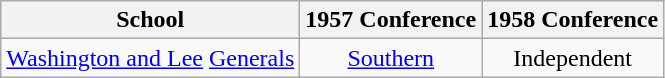<table class="wikitable sortable">
<tr>
<th>School</th>
<th>1957 Conference</th>
<th>1958 Conference</th>
</tr>
<tr style="text-align:center;">
<td><a href='#'>Washington and Lee</a> <a href='#'>Generals</a></td>
<td><a href='#'>Southern</a></td>
<td>Independent</td>
</tr>
</table>
